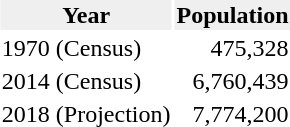<table style="float: right; border:1">
<tr>
<th style="background:#efefef;">Year</th>
<th style="background:#efefef;">Population</th>
</tr>
<tr>
<td>1970 (Census)</td>
<td style="text-align:right;">475,328</td>
</tr>
<tr>
<td>2014 (Census)</td>
<td style="text-align:right;">6,760,439</td>
</tr>
<tr>
<td>2018 (Projection)</td>
<td style="text-align:right;">7,774,200</td>
</tr>
</table>
